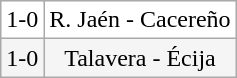<table class="wikitable">
<tr align=center bgcolor=white>
<td>1-0</td>
<td>R. Jaén - Cacereño</td>
</tr>
<tr align=center bgcolor=#F5F5F5>
<td>1-0</td>
<td>Talavera - Écija</td>
</tr>
</table>
